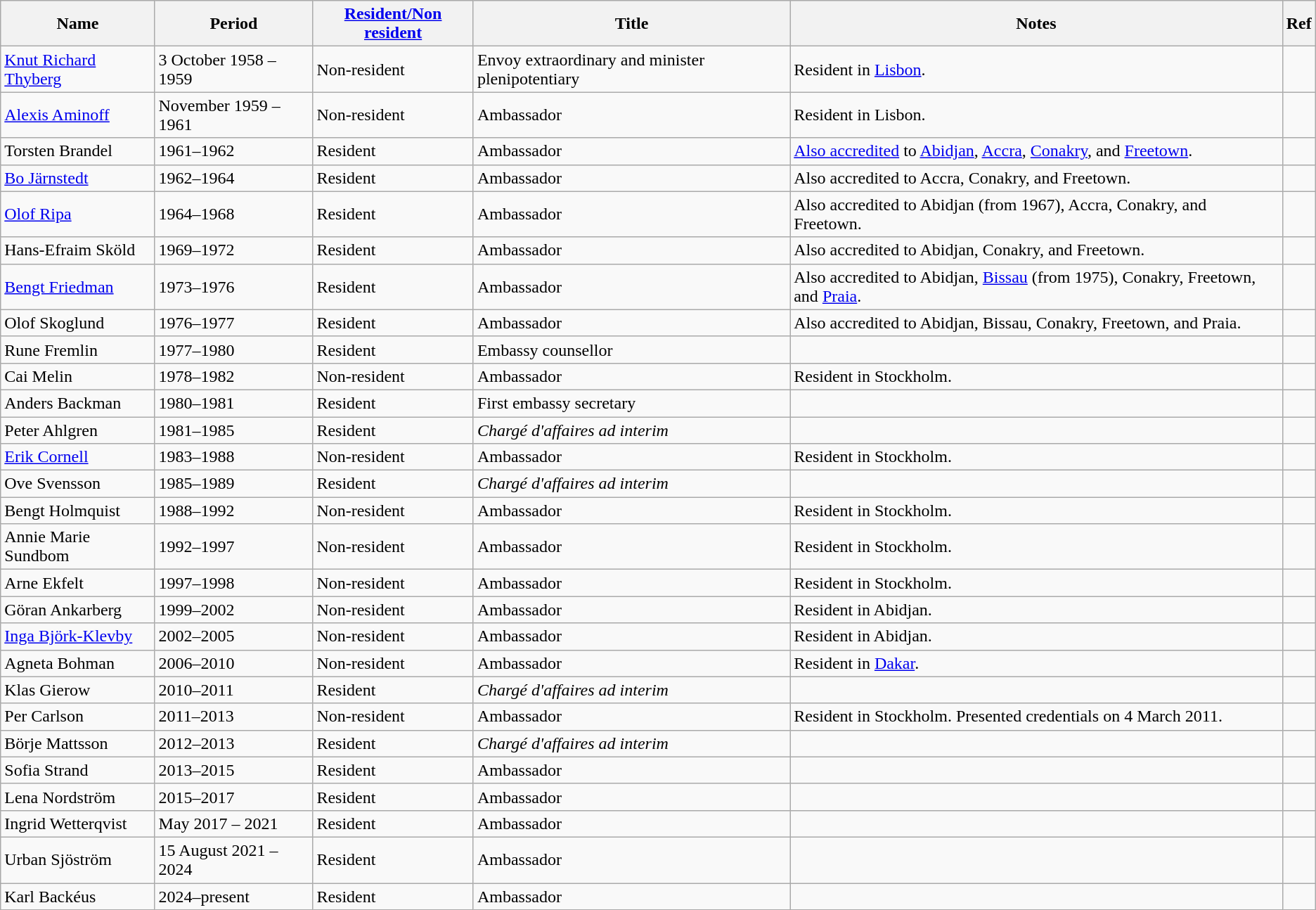<table class="wikitable">
<tr>
<th>Name</th>
<th>Period</th>
<th><a href='#'>Resident/Non resident</a></th>
<th>Title</th>
<th>Notes</th>
<th>Ref</th>
</tr>
<tr>
<td><a href='#'>Knut Richard Thyberg</a></td>
<td>3 October 1958 – 1959</td>
<td> Non-resident</td>
<td>Envoy extraordinary and minister plenipotentiary</td>
<td>Resident in <a href='#'>Lisbon</a>.</td>
<td></td>
</tr>
<tr>
<td><a href='#'>Alexis Aminoff</a></td>
<td>November 1959 – 1961</td>
<td> Non-resident</td>
<td>Ambassador</td>
<td>Resident in Lisbon.</td>
<td></td>
</tr>
<tr>
<td>Torsten Brandel</td>
<td>1961–1962</td>
<td> Resident</td>
<td>Ambassador</td>
<td><a href='#'>Also accredited</a> to <a href='#'>Abidjan</a>, <a href='#'>Accra</a>, <a href='#'>Conakry</a>, and <a href='#'>Freetown</a>.</td>
<td></td>
</tr>
<tr>
<td><a href='#'>Bo Järnstedt</a></td>
<td>1962–1964</td>
<td> Resident</td>
<td>Ambassador</td>
<td>Also accredited to Accra, Conakry, and Freetown.</td>
<td></td>
</tr>
<tr>
<td><a href='#'>Olof Ripa</a></td>
<td>1964–1968</td>
<td> Resident</td>
<td>Ambassador</td>
<td>Also accredited to Abidjan (from 1967), Accra, Conakry, and Freetown.</td>
<td></td>
</tr>
<tr>
<td>Hans-Efraim Sköld</td>
<td>1969–1972</td>
<td> Resident</td>
<td>Ambassador</td>
<td>Also accredited to Abidjan, Conakry, and Freetown.</td>
<td></td>
</tr>
<tr>
<td><a href='#'>Bengt Friedman</a></td>
<td>1973–1976</td>
<td> Resident</td>
<td>Ambassador</td>
<td>Also accredited to Abidjan, <a href='#'>Bissau</a> (from 1975), Conakry, Freetown, and <a href='#'>Praia</a>.</td>
<td></td>
</tr>
<tr>
<td>Olof Skoglund</td>
<td>1976–1977</td>
<td> Resident</td>
<td>Ambassador</td>
<td>Also accredited to Abidjan, Bissau, Conakry, Freetown, and Praia.</td>
<td></td>
</tr>
<tr>
<td>Rune Fremlin</td>
<td>1977–1980</td>
<td> Resident</td>
<td>Embassy counsellor</td>
<td></td>
<td></td>
</tr>
<tr>
<td>Cai Melin</td>
<td>1978–1982</td>
<td> Non-resident</td>
<td>Ambassador</td>
<td>Resident in Stockholm.</td>
<td></td>
</tr>
<tr>
<td>Anders Backman</td>
<td>1980–1981</td>
<td> Resident</td>
<td>First embassy secretary</td>
<td></td>
<td></td>
</tr>
<tr>
<td>Peter Ahlgren</td>
<td>1981–1985</td>
<td> Resident</td>
<td><em>Chargé d'affaires ad interim</em></td>
<td></td>
<td></td>
</tr>
<tr>
<td><a href='#'>Erik Cornell</a></td>
<td>1983–1988</td>
<td> Non-resident</td>
<td>Ambassador</td>
<td>Resident in Stockholm.</td>
<td></td>
</tr>
<tr>
<td>Ove Svensson</td>
<td>1985–1989</td>
<td> Resident</td>
<td><em>Chargé d'affaires ad interim</em></td>
<td></td>
<td></td>
</tr>
<tr>
<td>Bengt Holmquist</td>
<td>1988–1992</td>
<td> Non-resident</td>
<td>Ambassador</td>
<td>Resident in Stockholm.</td>
<td></td>
</tr>
<tr>
<td>Annie Marie Sundbom</td>
<td>1992–1997</td>
<td> Non-resident</td>
<td>Ambassador</td>
<td>Resident in Stockholm.</td>
<td></td>
</tr>
<tr>
<td>Arne Ekfelt</td>
<td>1997–1998</td>
<td> Non-resident</td>
<td>Ambassador</td>
<td>Resident in Stockholm.</td>
<td></td>
</tr>
<tr>
<td>Göran Ankarberg</td>
<td>1999–2002</td>
<td> Non-resident</td>
<td>Ambassador</td>
<td>Resident in Abidjan.</td>
<td></td>
</tr>
<tr>
<td><a href='#'>Inga Björk-Klevby</a></td>
<td>2002–2005</td>
<td> Non-resident</td>
<td>Ambassador</td>
<td>Resident in Abidjan.</td>
<td></td>
</tr>
<tr>
<td>Agneta Bohman</td>
<td>2006–2010</td>
<td> Non-resident</td>
<td>Ambassador</td>
<td>Resident in <a href='#'>Dakar</a>.</td>
<td></td>
</tr>
<tr>
<td>Klas Gierow</td>
<td>2010–2011</td>
<td> Resident</td>
<td><em>Chargé d'affaires ad interim</em></td>
<td></td>
<td></td>
</tr>
<tr>
<td>Per Carlson</td>
<td>2011–2013</td>
<td> Non-resident</td>
<td>Ambassador</td>
<td>Resident in Stockholm. Presented credentials on 4 March 2011.</td>
<td></td>
</tr>
<tr>
<td>Börje Mattsson</td>
<td>2012–2013</td>
<td> Resident</td>
<td><em>Chargé d'affaires ad interim</em></td>
<td></td>
<td></td>
</tr>
<tr>
<td>Sofia Strand</td>
<td>2013–2015</td>
<td> Resident</td>
<td>Ambassador</td>
<td></td>
<td></td>
</tr>
<tr>
<td>Lena Nordström</td>
<td>2015–2017</td>
<td> Resident</td>
<td>Ambassador</td>
<td></td>
<td></td>
</tr>
<tr>
<td>Ingrid Wetterqvist</td>
<td>May 2017 – 2021</td>
<td> Resident</td>
<td>Ambassador</td>
<td></td>
<td></td>
</tr>
<tr>
<td>Urban Sjöström</td>
<td>15 August 2021 – 2024</td>
<td> Resident</td>
<td>Ambassador</td>
<td></td>
<td></td>
</tr>
<tr>
<td>Karl Backéus</td>
<td>2024–present</td>
<td> Resident</td>
<td>Ambassador</td>
<td></td>
<td></td>
</tr>
</table>
